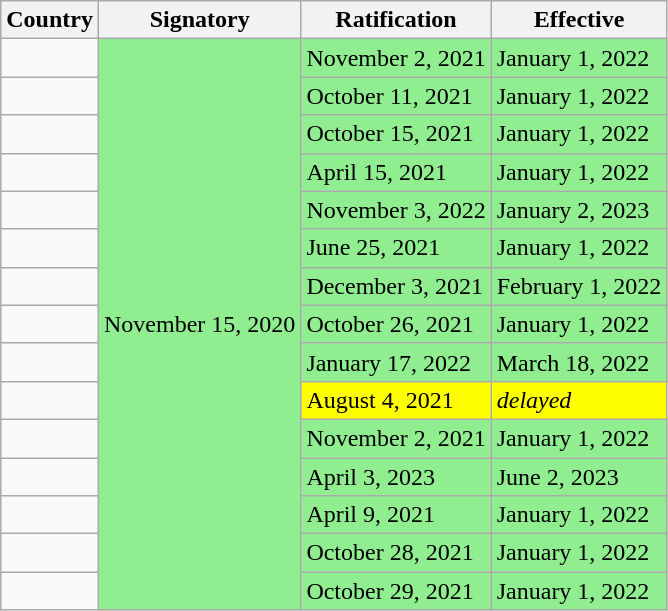<table class="wikitable sortable">
<tr>
<th>Country</th>
<th class=unsortable>Signatory</th>
<th>Ratification</th>
<th>Effective</th>
</tr>
<tr>
<td></td>
<td rowspan="15" style="background-color:lightgreen">November 15, 2020</td>
<td style="background-color:lightgreen">November 2, 2021</td>
<td style="background-color:lightgreen">January 1, 2022</td>
</tr>
<tr>
<td></td>
<td style="background-color:lightgreen">October 11, 2021</td>
<td style="background-color:lightgreen">January 1, 2022</td>
</tr>
<tr>
<td></td>
<td style="background-color:lightgreen">October 15, 2021</td>
<td style="background-color:lightgreen">January 1, 2022</td>
</tr>
<tr>
<td></td>
<td style="background-color:lightgreen">April 15, 2021</td>
<td style="background-color:lightgreen">January 1, 2022</td>
</tr>
<tr>
<td></td>
<td style="background-color:lightgreen">November 3, 2022</td>
<td style="background-color:lightgreen">January 2, 2023</td>
</tr>
<tr>
<td></td>
<td style="background-color:lightgreen">June 25, 2021</td>
<td style="background-color:lightgreen">January 1, 2022</td>
</tr>
<tr>
<td></td>
<td style="background-color:lightgreen">December 3, 2021</td>
<td style="background-color:lightgreen">February 1, 2022</td>
</tr>
<tr>
<td></td>
<td style="background-color:lightgreen">October 26, 2021</td>
<td style="background-color:lightgreen">January 1, 2022</td>
</tr>
<tr>
<td></td>
<td style="background-color:lightgreen">January 17, 2022</td>
<td style="background-color:lightgreen">March 18, 2022</td>
</tr>
<tr>
<td></td>
<td style="background-color:yellow">August 4, 2021</td>
<td style="background-color:yellow"><em>delayed</em></td>
</tr>
<tr>
<td></td>
<td style="background-color:lightgreen">November 2, 2021</td>
<td style="background-color:lightgreen">January 1, 2022</td>
</tr>
<tr>
<td></td>
<td style="background-color:lightgreen">April 3, 2023</td>
<td style="background-color:lightgreen">June 2, 2023</td>
</tr>
<tr>
<td></td>
<td style="background-color:lightgreen">April 9, 2021</td>
<td style="background-color:lightgreen">January 1, 2022</td>
</tr>
<tr>
<td></td>
<td style="background-color:lightgreen">October 28, 2021</td>
<td style="background-color:lightgreen">January 1, 2022</td>
</tr>
<tr>
<td></td>
<td style="background-color:lightgreen">October 29, 2021</td>
<td style="background-color:lightgreen">January 1, 2022</td>
</tr>
</table>
